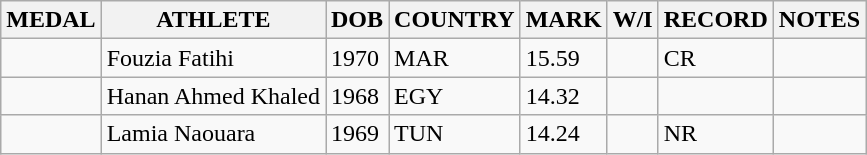<table class="wikitable">
<tr>
<th>MEDAL</th>
<th>ATHLETE</th>
<th>DOB</th>
<th>COUNTRY</th>
<th>MARK</th>
<th>W/I</th>
<th>RECORD</th>
<th>NOTES</th>
</tr>
<tr>
<td></td>
<td>Fouzia Fatihi</td>
<td>1970</td>
<td>MAR</td>
<td>15.59</td>
<td></td>
<td>CR</td>
<td></td>
</tr>
<tr>
<td></td>
<td>Hanan Ahmed Khaled</td>
<td>1968</td>
<td>EGY</td>
<td>14.32</td>
<td></td>
<td></td>
<td></td>
</tr>
<tr>
<td></td>
<td>Lamia Naouara</td>
<td>1969</td>
<td>TUN</td>
<td>14.24</td>
<td></td>
<td>NR</td>
<td></td>
</tr>
</table>
